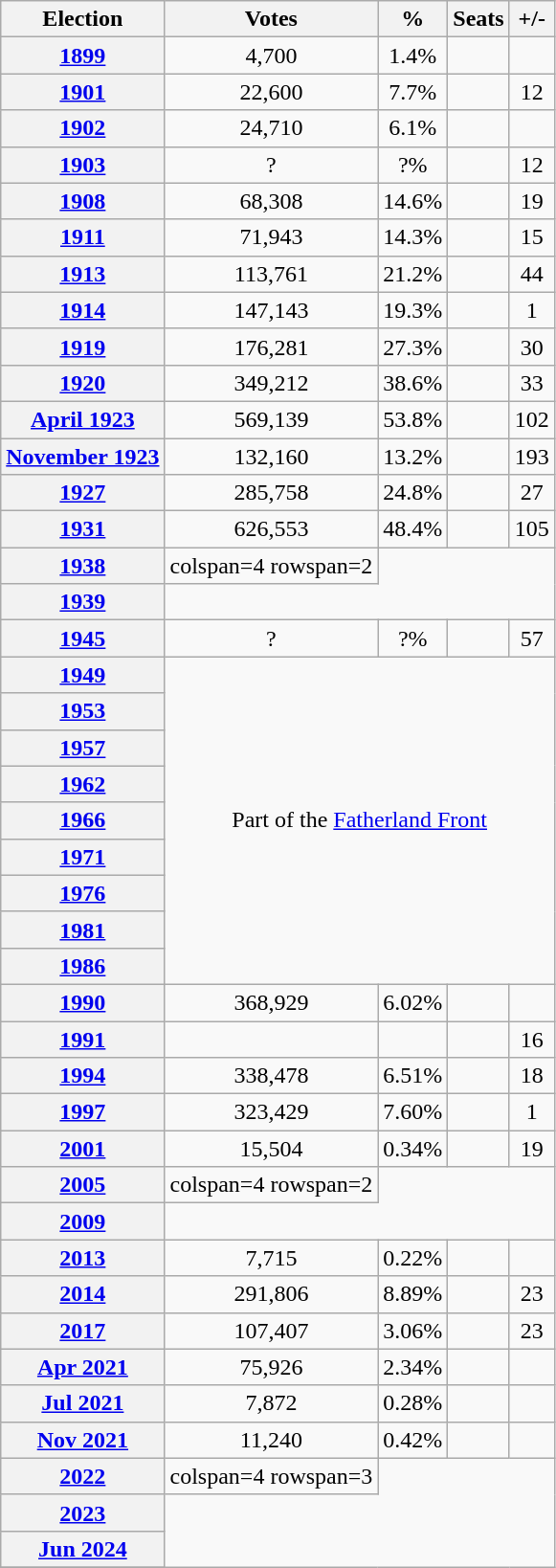<table class="wikitable" style="text-align:center">
<tr>
<th>Election</th>
<th>Votes</th>
<th>%</th>
<th>Seats</th>
<th>+/-</th>
</tr>
<tr>
<th><a href='#'>1899</a></th>
<td>4,700</td>
<td>1.4%</td>
<td></td>
<td></td>
</tr>
<tr>
<th><a href='#'>1901</a></th>
<td>22,600</td>
<td>7.7%</td>
<td></td>
<td> 12</td>
</tr>
<tr>
<th><a href='#'>1902</a></th>
<td>24,710</td>
<td>6.1%</td>
<td></td>
<td></td>
</tr>
<tr>
<th><a href='#'>1903</a></th>
<td>?</td>
<td>?%</td>
<td></td>
<td> 12</td>
</tr>
<tr>
<th><a href='#'>1908</a></th>
<td>68,308</td>
<td>14.6%</td>
<td></td>
<td> 19</td>
</tr>
<tr>
<th><a href='#'>1911</a></th>
<td>71,943</td>
<td>14.3%</td>
<td></td>
<td> 15</td>
</tr>
<tr>
<th><a href='#'>1913</a></th>
<td>113,761</td>
<td>21.2%</td>
<td></td>
<td> 44</td>
</tr>
<tr>
<th><a href='#'>1914</a></th>
<td>147,143</td>
<td>19.3%</td>
<td></td>
<td> 1</td>
</tr>
<tr>
<th><a href='#'>1919</a></th>
<td>176,281</td>
<td>27.3%</td>
<td></td>
<td> 30</td>
</tr>
<tr>
<th><a href='#'>1920</a></th>
<td>349,212</td>
<td>38.6%</td>
<td></td>
<td> 33</td>
</tr>
<tr>
<th><a href='#'>April 1923</a></th>
<td>569,139</td>
<td>53.8%</td>
<td></td>
<td> 102</td>
</tr>
<tr>
<th><a href='#'>November 1923</a></th>
<td>132,160</td>
<td>13.2%</td>
<td></td>
<td> 193</td>
</tr>
<tr>
<th><a href='#'>1927</a></th>
<td>285,758</td>
<td>24.8%</td>
<td></td>
<td> 27</td>
</tr>
<tr>
<th><a href='#'>1931</a></th>
<td>626,553</td>
<td>48.4%</td>
<td></td>
<td> 105</td>
</tr>
<tr>
<th><a href='#'>1938</a></th>
<td>colspan=4 rowspan=2 </td>
</tr>
<tr>
<th><a href='#'>1939</a></th>
</tr>
<tr>
<th><a href='#'>1945</a></th>
<td>?</td>
<td>?%</td>
<td></td>
<td> 57</td>
</tr>
<tr>
<th><a href='#'>1949</a></th>
<td colspan=4 rowspan=9>Part of the <a href='#'>Fatherland Front</a></td>
</tr>
<tr>
<th><a href='#'>1953</a></th>
</tr>
<tr>
<th><a href='#'>1957</a></th>
</tr>
<tr>
<th><a href='#'>1962</a></th>
</tr>
<tr>
<th><a href='#'>1966</a></th>
</tr>
<tr>
<th><a href='#'>1971</a></th>
</tr>
<tr>
<th><a href='#'>1976</a></th>
</tr>
<tr>
<th><a href='#'>1981</a></th>
</tr>
<tr>
<th><a href='#'>1986</a></th>
</tr>
<tr>
<th><a href='#'>1990</a></th>
<td>368,929</td>
<td>6.02%</td>
<td></td>
<td></td>
</tr>
<tr>
<th><a href='#'>1991</a></th>
<td></td>
<td></td>
<td></td>
<td> 16</td>
</tr>
<tr>
<th><a href='#'>1994</a></th>
<td>338,478</td>
<td>6.51%</td>
<td></td>
<td> 18</td>
</tr>
<tr>
<th><a href='#'>1997</a></th>
<td>323,429</td>
<td>7.60%</td>
<td></td>
<td> 1</td>
</tr>
<tr>
<th><a href='#'>2001</a></th>
<td>15,504</td>
<td>0.34%</td>
<td></td>
<td> 19</td>
</tr>
<tr>
<th><a href='#'>2005</a></th>
<td>colspan=4 rowspan=2 </td>
</tr>
<tr>
<th><a href='#'>2009</a></th>
</tr>
<tr>
<th><a href='#'>2013</a></th>
<td>7,715</td>
<td>0.22%</td>
<td></td>
<td></td>
</tr>
<tr>
<th><a href='#'>2014</a></th>
<td>291,806</td>
<td>8.89%</td>
<td></td>
<td> 23</td>
</tr>
<tr>
<th><a href='#'>2017</a></th>
<td>107,407</td>
<td>3.06%</td>
<td></td>
<td> 23</td>
</tr>
<tr>
<th><a href='#'>Apr 2021</a></th>
<td>75,926</td>
<td>2.34%</td>
<td></td>
<td></td>
</tr>
<tr>
<th><a href='#'>Jul 2021</a></th>
<td>7,872</td>
<td>0.28%</td>
<td></td>
<td></td>
</tr>
<tr>
<th><a href='#'>Nov 2021</a></th>
<td>11,240</td>
<td>0.42%</td>
<td></td>
<td></td>
</tr>
<tr>
<th><a href='#'>2022</a></th>
<td>colspan=4 rowspan=3 </td>
</tr>
<tr>
<th><a href='#'>2023</a></th>
</tr>
<tr>
<th><a href='#'>Jun 2024</a></th>
</tr>
<tr>
</tr>
</table>
